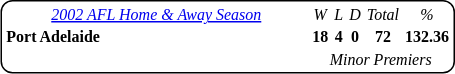<table style="margin-right:4px; margin-top:8px; float:right; border:1px #000 solid; border-radius:8px; background:#fff; font-family:Verdana; font-size:8pt; text-align:center;">
<tr>
<td width=200><em><a href='#'>2002 AFL Home & Away Season</a></em></td>
<td><em>W</em></td>
<td><em>L</em></td>
<td><em>D</em></td>
<td><em>Total</em></td>
<td><em>%</em></td>
</tr>
<tr>
<td style="text-align:left"><strong>Port Adelaide</strong></td>
<td><strong>18</strong></td>
<td><strong>4</strong></td>
<td><strong>0</strong></td>
<td><strong>72</strong></td>
<td><strong>132.36</strong></td>
</tr>
<tr>
<td></td>
<td colspan=9><em>Minor Premiers</em></td>
</tr>
</table>
